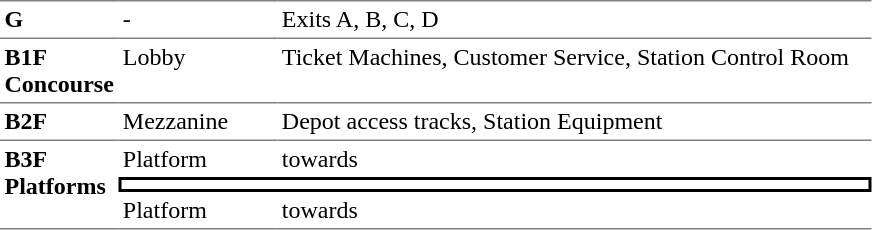<table table border=0 cellspacing=0 cellpadding=3>
<tr>
<td style="border-top:solid 1px gray;" width=50 valign=top><strong>G</strong></td>
<td style="border-top:solid 1px gray;" width=100 valign=top>-</td>
<td style="border-top:solid 1px gray;" width=390 valign=top>Exits A, B, C, D</td>
</tr>
<tr>
<td style="border-bottom:solid 1px gray; border-top:solid 1px gray;" valign=top width=50><strong>B1F<br>Concourse</strong></td>
<td style="border-bottom:solid 1px gray; border-top:solid 1px gray;" valign=top width=100>Lobby</td>
<td style="border-bottom:solid 1px gray; border-top:solid 1px gray;" valign=top width=390>Ticket Machines, Customer Service, Station Control Room</td>
</tr>
<tr>
<td style="border-bottom:solid 1px gray;" valign=top><strong>B2F</strong></td>
<td style="border-bottom:solid 1px gray;" valign=top>Mezzanine</td>
<td style="border-bottom:solid 1px gray;" valign=top>Depot access tracks, Station Equipment</td>
</tr>
<tr>
<td style="border-bottom:solid 1px gray;" rowspan=3 valign=top><strong>B3F<br>Platforms</strong></td>
<td>Platform </td>
<td>  towards  </td>
</tr>
<tr>
<td style="border-right:solid 2px black;border-left:solid 2px black;border-top:solid 2px black;border-bottom:solid 2px black;text-align:center;" colspan=2></td>
</tr>
<tr>
<td style="border-bottom:solid 1px gray;">Platform </td>
<td style="border-bottom:solid 1px gray;">  towards   </td>
</tr>
</table>
